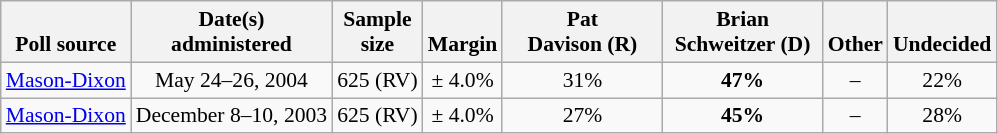<table class="wikitable" style="font-size:90%;text-align:center;">
<tr valign=bottom>
<th>Poll source</th>
<th>Date(s)<br>administered</th>
<th>Sample<br>size</th>
<th>Margin<br></th>
<th style="width:100px;">Pat<br>Davison (R)</th>
<th style="width:100px;">Brian<br>Schweitzer (D)</th>
<th>Other</th>
<th>Undecided</th>
</tr>
<tr>
<td style="text-align:left;"><a href='#'>Mason-Dixon</a></td>
<td>May 24–26, 2004</td>
<td>625 (RV)</td>
<td>± 4.0%</td>
<td>31%</td>
<td><strong>47%</strong></td>
<td>–</td>
<td>22%</td>
</tr>
<tr>
<td style="text-align:left;"><a href='#'>Mason-Dixon</a></td>
<td>December 8–10, 2003</td>
<td>625 (RV)</td>
<td>± 4.0%</td>
<td>27%</td>
<td><strong>45%</strong></td>
<td>–</td>
<td>28%</td>
</tr>
</table>
